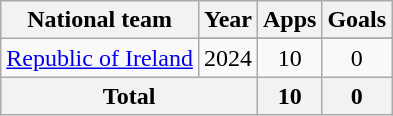<table class=wikitable style=text-align:center>
<tr>
<th>National team</th>
<th>Year</th>
<th>Apps</th>
<th>Goals</th>
</tr>
<tr>
<td rowspan="2"><a href='#'>Republic of Ireland</a></td>
</tr>
<tr>
<td>2024</td>
<td>10</td>
<td>0</td>
</tr>
<tr>
<th colspan="2">Total</th>
<th>10</th>
<th>0</th>
</tr>
</table>
